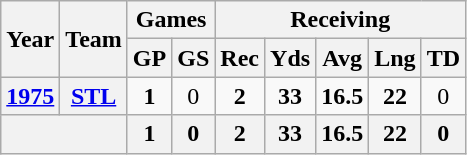<table class="wikitable" style="text-align:center">
<tr>
<th rowspan="2">Year</th>
<th rowspan="2">Team</th>
<th colspan="2">Games</th>
<th colspan="5">Receiving</th>
</tr>
<tr>
<th>GP</th>
<th>GS</th>
<th>Rec</th>
<th>Yds</th>
<th>Avg</th>
<th>Lng</th>
<th>TD</th>
</tr>
<tr>
<th><a href='#'>1975</a></th>
<th><a href='#'>STL</a></th>
<td><strong>1</strong></td>
<td>0</td>
<td><strong>2</strong></td>
<td><strong>33</strong></td>
<td><strong>16.5</strong></td>
<td><strong>22</strong></td>
<td>0</td>
</tr>
<tr>
<th colspan="2"></th>
<th>1</th>
<th>0</th>
<th>2</th>
<th>33</th>
<th>16.5</th>
<th>22</th>
<th>0</th>
</tr>
</table>
